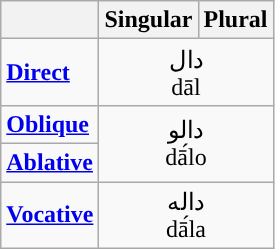<table class="wikitable">
<tr>
<th></th>
<th>Singular</th>
<th>Plural</th>
</tr>
<tr>
<td><strong><a href='#'>Direct</a></strong></td>
<td colspan="2" style="text-align:center;">دال<br>dāl</td>
</tr>
<tr>
<td><strong><a href='#'>Oblique</a></strong></td>
<td colspan="2" rowspan="2" style="text-align:center;">دالو<br>dā́lo</td>
</tr>
<tr>
<td><strong><a href='#'>Ablative</a></strong></td>
</tr>
<tr>
<td><strong><a href='#'>Vocative</a></strong></td>
<td colspan="2" style="text-align:center;">داله<br>dā́la</td>
</tr>
</table>
